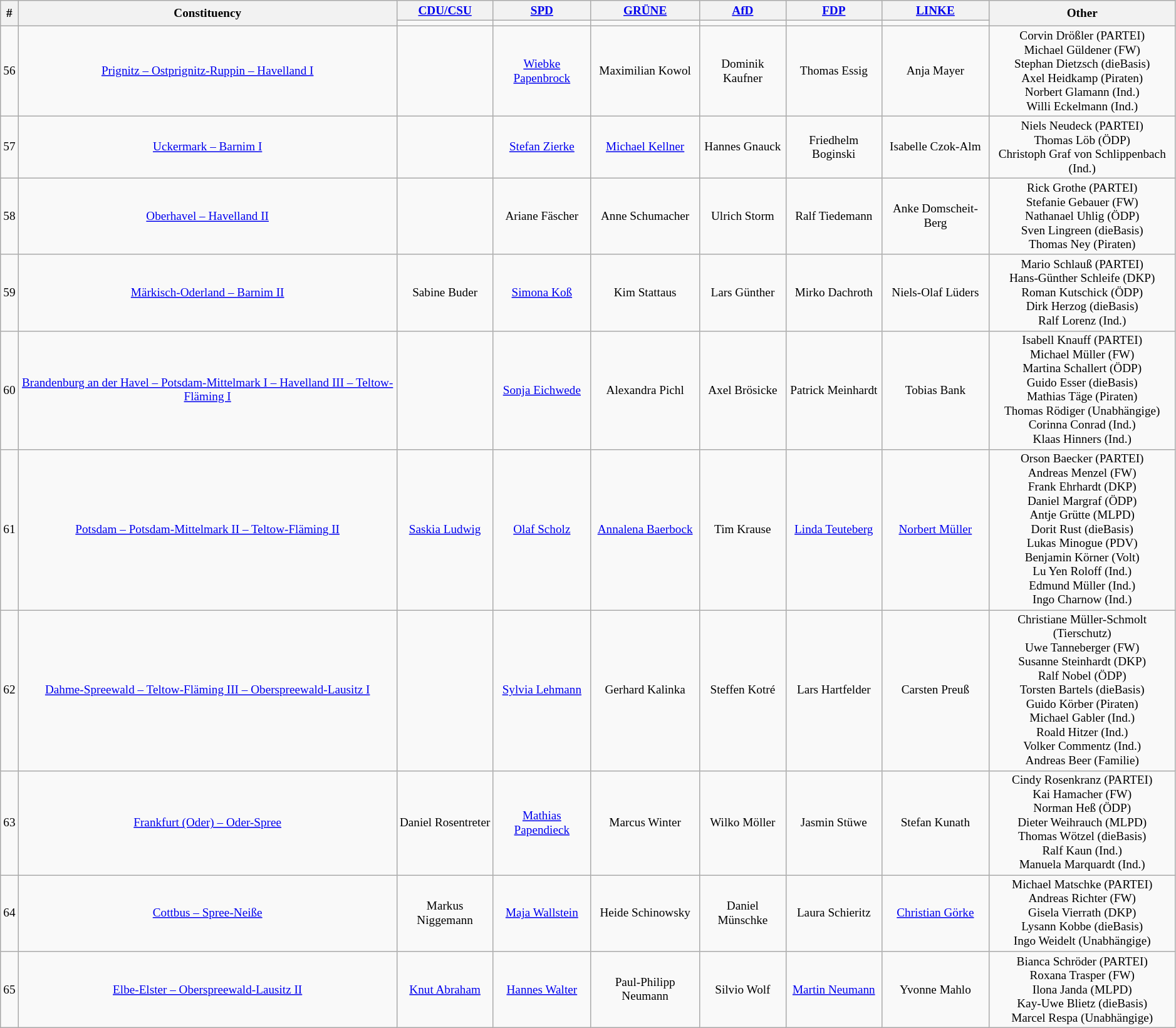<table class=wikitable style="text-align:center; font-size:80%">
<tr>
<th rowspan=2>#</th>
<th rowspan=2>Constituency</th>
<th><a href='#'>CDU/CSU</a></th>
<th><a href='#'>SPD</a></th>
<th><a href='#'>GRÜNE</a></th>
<th><a href='#'>AfD</a></th>
<th><a href='#'>FDP</a></th>
<th><a href='#'>LINKE</a></th>
<th rowspan=2>Other</th>
</tr>
<tr>
<td bgcolor=></td>
<td bgcolor=></td>
<td bgcolor=></td>
<td bgcolor=></td>
<td bgcolor=></td>
<td bgcolor=></td>
</tr>
<tr>
<td>56</td>
<td><a href='#'>Prignitz – Ostprignitz-Ruppin – Havelland I</a></td>
<td></td>
<td><a href='#'>Wiebke Papenbrock</a></td>
<td>Maximilian Kowol</td>
<td>Dominik Kaufner</td>
<td>Thomas Essig</td>
<td>Anja Mayer</td>
<td>Corvin Drößler (PARTEI)<br>Michael Güldener (FW)<br>Stephan Dietzsch (dieBasis)<br>Axel Heidkamp (Piraten)<br>Norbert Glamann (Ind.)<br>Willi Eckelmann (Ind.)</td>
</tr>
<tr>
<td>57</td>
<td><a href='#'>Uckermark – Barnim I</a></td>
<td></td>
<td><a href='#'>Stefan Zierke</a></td>
<td><a href='#'>Michael Kellner</a></td>
<td>Hannes Gnauck</td>
<td>Friedhelm Boginski</td>
<td>Isabelle Czok-Alm</td>
<td>Niels Neudeck (PARTEI)<br>Thomas Löb (ÖDP)<br>Christoph Graf von Schlippenbach (Ind.)</td>
</tr>
<tr>
<td>58</td>
<td><a href='#'>Oberhavel – Havelland II</a></td>
<td></td>
<td>Ariane Fäscher</td>
<td>Anne Schumacher</td>
<td>Ulrich Storm</td>
<td>Ralf Tiedemann</td>
<td>Anke Domscheit-Berg</td>
<td>Rick Grothe (PARTEI)<br>Stefanie Gebauer (FW)<br>Nathanael Uhlig (ÖDP)<br>Sven Lingreen (dieBasis)<br>Thomas Ney (Piraten)</td>
</tr>
<tr>
<td>59</td>
<td><a href='#'>Märkisch-Oderland – Barnim II</a></td>
<td>Sabine Buder</td>
<td><a href='#'>Simona Koß</a></td>
<td>Kim Stattaus</td>
<td>Lars Günther</td>
<td>Mirko Dachroth</td>
<td>Niels-Olaf Lüders</td>
<td>Mario Schlauß (PARTEI)<br>Hans-Günther Schleife (DKP)<br>Roman Kutschick (ÖDP)<br>Dirk Herzog (dieBasis)<br>Ralf Lorenz (Ind.)</td>
</tr>
<tr>
<td>60</td>
<td><a href='#'>Brandenburg an der Havel – Potsdam-Mittelmark I – Havelland III – Teltow-Fläming I</a></td>
<td></td>
<td><a href='#'>Sonja Eichwede</a></td>
<td>Alexandra Pichl</td>
<td>Axel Brösicke</td>
<td>Patrick Meinhardt</td>
<td>Tobias Bank</td>
<td>Isabell Knauff (PARTEI)<br>Michael Müller (FW)<br>Martina Schallert (ÖDP)<br>Guido Esser (dieBasis)<br>Mathias Täge (Piraten)<br>Thomas Rödiger (Unabhängige)<br>Corinna Conrad (Ind.)<br>Klaas Hinners (Ind.)</td>
</tr>
<tr>
<td>61</td>
<td><a href='#'>Potsdam – Potsdam-Mittelmark II – Teltow-Fläming II</a></td>
<td><a href='#'>Saskia Ludwig</a></td>
<td><a href='#'>Olaf Scholz</a></td>
<td><a href='#'>Annalena Baerbock</a></td>
<td>Tim Krause</td>
<td><a href='#'>Linda Teuteberg</a></td>
<td><a href='#'>Norbert Müller</a></td>
<td>Orson Baecker (PARTEI)<br>Andreas Menzel (FW)<br>Frank Ehrhardt (DKP)<br>Daniel Margraf (ÖDP)<br>Antje Grütte (MLPD)<br>Dorit Rust (dieBasis)<br>Lukas Minogue (PDV)<br>Benjamin Körner (Volt)<br>Lu Yen Roloff (Ind.)<br>Edmund Müller (Ind.)<br>Ingo Charnow (Ind.)</td>
</tr>
<tr>
<td>62</td>
<td><a href='#'>Dahme-Spreewald – Teltow-Fläming III – Oberspreewald-Lausitz I</a></td>
<td></td>
<td><a href='#'>Sylvia Lehmann</a></td>
<td>Gerhard Kalinka</td>
<td>Steffen Kotré</td>
<td>Lars Hartfelder</td>
<td>Carsten Preuß</td>
<td>Christiane Müller-Schmolt (Tierschutz)<br>Uwe Tanneberger (FW)<br>Susanne Steinhardt (DKP)<br>Ralf Nobel (ÖDP)<br>Torsten Bartels (dieBasis)<br>Guido Körber (Piraten)<br>Michael Gabler (Ind.)<br>Roald Hitzer (Ind.)<br>Volker Commentz (Ind.)<br>Andreas Beer (Familie)</td>
</tr>
<tr>
<td>63</td>
<td><a href='#'>Frankfurt (Oder) – Oder-Spree</a></td>
<td>Daniel Rosentreter</td>
<td><a href='#'>Mathias Papendieck</a></td>
<td>Marcus Winter</td>
<td>Wilko Möller</td>
<td>Jasmin Stüwe</td>
<td>Stefan Kunath</td>
<td>Cindy Rosenkranz (PARTEI)<br>Kai Hamacher (FW)<br>Norman Heß (ÖDP)<br>Dieter Weihrauch (MLPD)<br>Thomas Wötzel (dieBasis)<br>Ralf Kaun (Ind.)<br>Manuela Marquardt (Ind.)</td>
</tr>
<tr>
<td>64</td>
<td><a href='#'>Cottbus – Spree-Neiße</a></td>
<td>Markus Niggemann</td>
<td><a href='#'>Maja Wallstein</a></td>
<td>Heide Schinowsky</td>
<td>Daniel Münschke</td>
<td>Laura Schieritz</td>
<td><a href='#'>Christian Görke</a></td>
<td>Michael Matschke (PARTEI)<br>Andreas Richter (FW)<br>Gisela Vierrath (DKP)<br>Lysann Kobbe (dieBasis)<br>Ingo Weidelt (Unabhängige)</td>
</tr>
<tr>
<td>65</td>
<td><a href='#'>Elbe-Elster – Oberspreewald-Lausitz II</a></td>
<td><a href='#'>Knut Abraham</a></td>
<td><a href='#'>Hannes Walter</a></td>
<td>Paul-Philipp Neumann</td>
<td>Silvio Wolf</td>
<td><a href='#'>Martin Neumann</a></td>
<td>Yvonne Mahlo</td>
<td>Bianca Schröder (PARTEI)<br>Roxana Trasper (FW)<br>Ilona Janda (MLPD)<br>Kay-Uwe Blietz (dieBasis)<br>Marcel Respa (Unabhängige)</td>
</tr>
</table>
